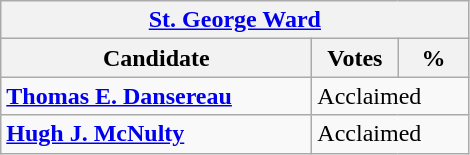<table class="wikitable">
<tr>
<th colspan="3"><a href='#'>St. George Ward</a></th>
</tr>
<tr>
<th style="width: 200px">Candidate</th>
<th style="width: 50px">Votes</th>
<th style="width: 40px">%</th>
</tr>
<tr>
<td><strong><a href='#'>Thomas E. Dansereau</a></strong></td>
<td colspan="2">Acclaimed</td>
</tr>
<tr>
<td><strong><a href='#'>Hugh J. McNulty</a></strong></td>
<td colspan="2">Acclaimed</td>
</tr>
</table>
